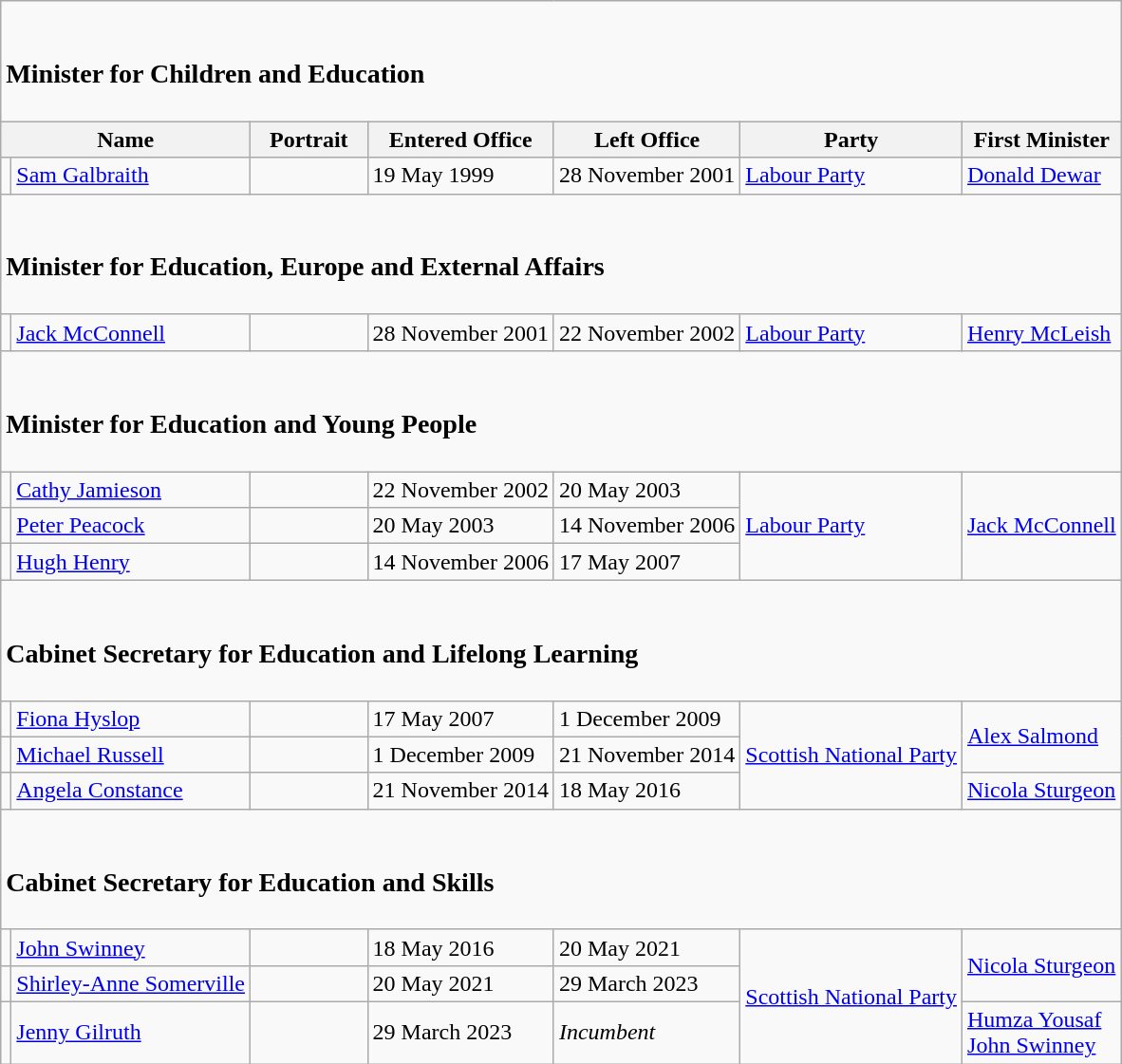<table class="wikitable" style="margin: 0 0 0 1em; background: #f9f9f9; border: 1px #aaaaaa solid; border-collapse: collapse; ">
<tr>
<td colspan="7"><br><h3>Minister for Children and Education</h3></td>
</tr>
<tr>
<th colspan="2">Name</th>
<th width=75>Portrait</th>
<th>Entered Office</th>
<th>Left Office</th>
<th>Party</th>
<th>First Minister</th>
</tr>
<tr>
<td></td>
<td><a href='#'>Sam Galbraith</a></td>
<td></td>
<td>19 May 1999</td>
<td>28 November 2001</td>
<td><a href='#'>Labour Party</a></td>
<td><a href='#'>Donald Dewar</a></td>
</tr>
<tr>
<td colspan="7"><br><h3>Minister for Education, Europe and External Affairs</h3></td>
</tr>
<tr>
<td></td>
<td><a href='#'>Jack McConnell</a></td>
<td></td>
<td>28 November 2001</td>
<td>22 November 2002</td>
<td><a href='#'>Labour Party</a></td>
<td><a href='#'>Henry McLeish</a></td>
</tr>
<tr>
<td colspan="7"><br><h3>Minister for Education and Young People</h3></td>
</tr>
<tr>
<td></td>
<td><a href='#'>Cathy Jamieson</a></td>
<td></td>
<td>22 November 2002</td>
<td>20 May 2003</td>
<td rowspan="3"><a href='#'>Labour Party</a></td>
<td rowspan="3"><a href='#'>Jack McConnell</a></td>
</tr>
<tr>
<td></td>
<td><a href='#'>Peter Peacock</a></td>
<td></td>
<td>20 May 2003</td>
<td>14 November 2006</td>
</tr>
<tr>
<td></td>
<td><a href='#'>Hugh Henry</a></td>
<td></td>
<td>14 November 2006</td>
<td>17 May 2007</td>
</tr>
<tr>
<td colspan="7"><br><h3>Cabinet Secretary for Education and Lifelong Learning</h3></td>
</tr>
<tr>
<td></td>
<td><a href='#'>Fiona Hyslop</a></td>
<td></td>
<td>17 May 2007</td>
<td>1 December 2009</td>
<td rowspan="3"><a href='#'>Scottish National Party</a></td>
<td rowspan="2"><a href='#'>Alex Salmond</a></td>
</tr>
<tr>
<td></td>
<td><a href='#'>Michael Russell</a></td>
<td></td>
<td>1 December 2009</td>
<td>21 November 2014</td>
</tr>
<tr>
<td></td>
<td><a href='#'>Angela Constance</a></td>
<td></td>
<td>21 November 2014</td>
<td>18 May 2016</td>
<td><a href='#'>Nicola Sturgeon</a></td>
</tr>
<tr>
<td colspan="7"><br><h3>Cabinet Secretary for Education and Skills</h3></td>
</tr>
<tr>
<td></td>
<td><a href='#'>John Swinney</a></td>
<td></td>
<td>18 May 2016</td>
<td>20 May 2021</td>
<td rowspan="3"><a href='#'>Scottish National Party</a></td>
<td rowspan="2"><a href='#'>Nicola Sturgeon</a></td>
</tr>
<tr>
<td></td>
<td><a href='#'>Shirley-Anne Somerville</a></td>
<td></td>
<td>20 May 2021</td>
<td>29 March 2023</td>
</tr>
<tr>
<td></td>
<td><a href='#'>Jenny Gilruth</a></td>
<td></td>
<td>29 March 2023</td>
<td><em>Incumbent</em></td>
<td><a href='#'>Humza Yousaf</a><br><a href='#'>John Swinney</a></td>
</tr>
</table>
